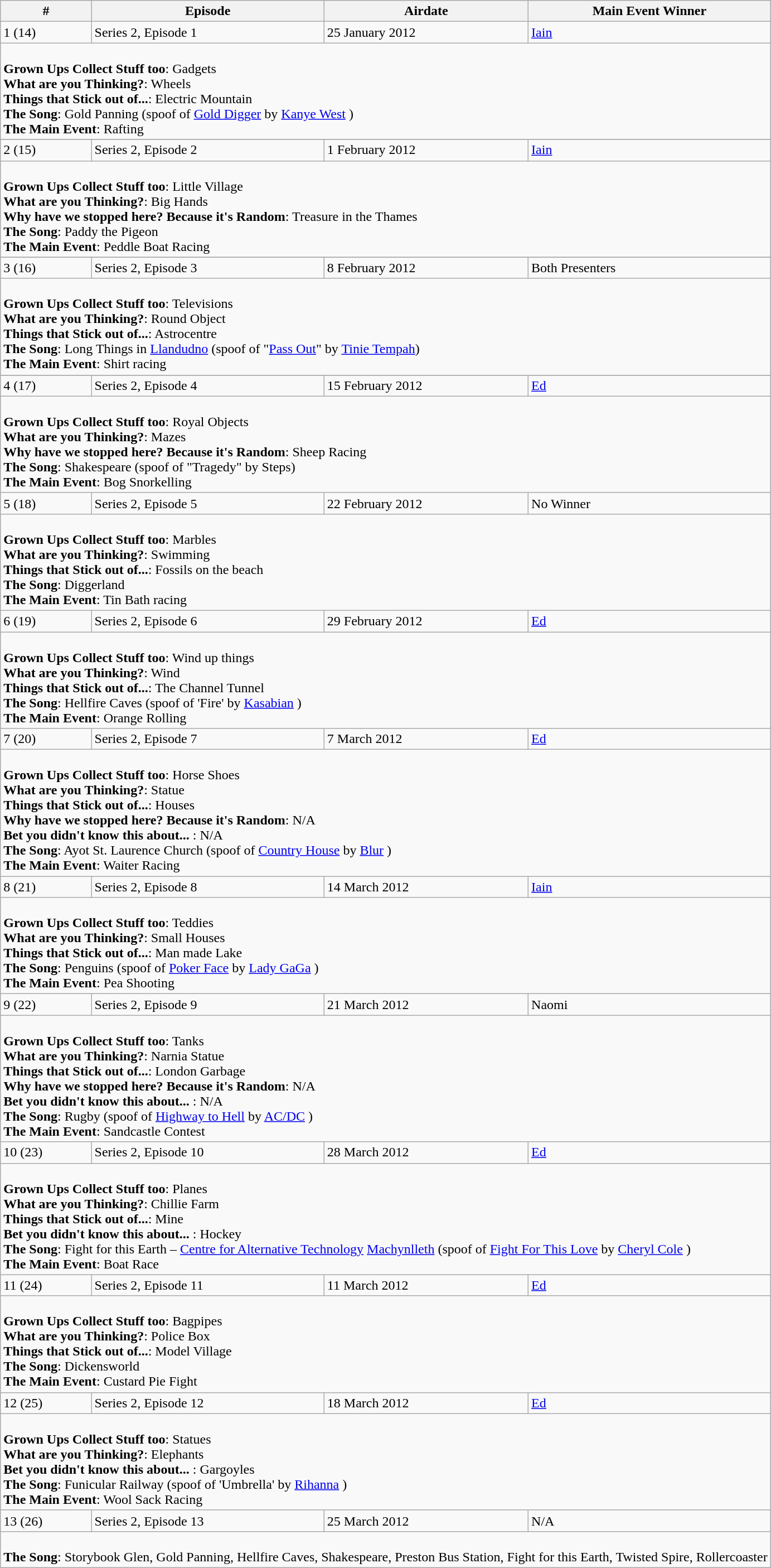<table class="wikitable">
<tr>
<th>#</th>
<th>Episode</th>
<th>Airdate</th>
<th>Main Event Winner</th>
</tr>
<tr id="ep126">
<td>1 (14)</td>
<td>Series 2, Episode 1</td>
<td>25 January 2012</td>
<td><a href='#'>Iain</a></td>
</tr>
<tr>
<td colspan="4" style="vertical-align:top;"><br><strong>Grown Ups Collect Stuff too</strong>: Gadgets<br><strong>What are you Thinking?</strong>: Wheels<br><strong>Things that Stick out of...</strong>: Electric Mountain<br><strong>The Song</strong>: Gold Panning (spoof of <a href='#'>Gold Digger</a> by <a href='#'>Kanye West</a> )<br><strong>The Main Event</strong>: Rafting</td>
</tr>
<tr>
</tr>
<tr id="ep126">
<td>2 (15)</td>
<td>Series 2, Episode 2</td>
<td>1 February 2012</td>
<td><a href='#'>Iain</a></td>
</tr>
<tr>
<td colspan="4" style="vertical-align:top;"><br><strong>Grown Ups Collect Stuff too</strong>: Little Village<br><strong>What are you Thinking?</strong>: Big Hands<br><strong>Why have we stopped here? Because it's Random</strong>: Treasure in the Thames<br><strong>The Song</strong>: Paddy the Pigeon<br><strong>The Main Event</strong>: Peddle Boat Racing</td>
</tr>
<tr>
</tr>
<tr id="ep126">
<td>3 (16)</td>
<td>Series 2, Episode 3</td>
<td>8 February 2012</td>
<td>Both Presenters</td>
</tr>
<tr>
<td colspan="4" style="vertical-align:top;"><br><strong>Grown Ups Collect Stuff too</strong>: Televisions<br><strong>What are you Thinking?</strong>: Round Object<br><strong>Things that Stick out of...</strong>: Astrocentre<br><strong>The Song</strong>: Long Things in <a href='#'>Llandudno</a> (spoof of "<a href='#'>Pass Out</a>" by <a href='#'>Tinie Tempah</a>)<br><strong>The Main Event</strong>: Shirt racing</td>
</tr>
<tr>
</tr>
<tr id="ep126">
<td>4 (17)</td>
<td>Series 2, Episode 4</td>
<td>15 February 2012</td>
<td><a href='#'>Ed</a></td>
</tr>
<tr>
<td colspan="4" style="vertical-align:top;"><br><strong>Grown Ups Collect Stuff too</strong>: Royal Objects<br><strong>What are you Thinking?</strong>: Mazes<br><strong>Why have we stopped here? Because it's Random</strong>: Sheep Racing<br><strong>The Song</strong>: Shakespeare (spoof of "Tragedy" by Steps)<br><strong>The Main Event</strong>: Bog Snorkelling</td>
</tr>
<tr id="ep126">
<td>5 (18)</td>
<td>Series 2, Episode 5</td>
<td>22 February 2012</td>
<td>No Winner</td>
</tr>
<tr>
<td colspan="4" style="vertical-align:top;"><br><strong>Grown Ups Collect Stuff too</strong>: Marbles<br><strong>What are you Thinking?</strong>: Swimming<br><strong>Things that Stick out of...</strong>: Fossils on the beach<br><strong>The Song</strong>: Diggerland<br><strong>The Main Event</strong>: Tin Bath racing</td>
</tr>
<tr id="ep126">
<td>6 (19)</td>
<td>Series 2, Episode 6</td>
<td>29 February 2012</td>
<td><a href='#'>Ed</a></td>
</tr>
<tr>
<td colspan="4" style="vertical-align:top;"><br><strong>Grown Ups Collect Stuff too</strong>: Wind up things<br><strong>What are you Thinking?</strong>: Wind<br><strong>Things that Stick out of...</strong>: The Channel Tunnel<br><strong>The Song</strong>: Hellfire Caves (spoof of 'Fire' by <a href='#'>Kasabian</a> )<br><strong>The Main Event</strong>: Orange Rolling</td>
</tr>
<tr id="ep126">
<td>7 (20)</td>
<td>Series 2, Episode 7</td>
<td>7 March 2012</td>
<td><a href='#'>Ed</a></td>
</tr>
<tr>
<td colspan="4" style="vertical-align:top;"><br><strong>Grown Ups Collect Stuff too</strong>: Horse Shoes<br><strong>What are you Thinking?</strong>: Statue<br><strong>Things that Stick out of...</strong>: Houses<br><strong>Why have we stopped here? Because it's Random</strong>: N/A<br><strong>Bet you didn't know this about... </strong>: N/A<br><strong>The Song</strong>: Ayot St. Laurence Church (spoof of <a href='#'>Country House</a> by <a href='#'>Blur</a> )<br><strong>The Main Event</strong>: Waiter Racing</td>
</tr>
<tr id="ep126">
<td>8 (21)</td>
<td>Series 2, Episode 8</td>
<td>14 March 2012</td>
<td><a href='#'>Iain</a></td>
</tr>
<tr>
<td colspan="4" style="vertical-align:top;"><br><strong>Grown Ups Collect Stuff too</strong>: Teddies<br><strong>What are you Thinking?</strong>: Small Houses<br><strong>Things that Stick out of...</strong>: Man made Lake<br><strong>The Song</strong>: Penguins (spoof of <a href='#'>Poker Face</a> by <a href='#'>Lady GaGa</a> )<br><strong>The Main Event</strong>: Pea Shooting</td>
</tr>
<tr id="ep126">
<td>9 (22)</td>
<td>Series 2, Episode 9</td>
<td>21 March 2012</td>
<td>Naomi</td>
</tr>
<tr>
<td colspan="4" style="vertical-align:top;"><br><strong>Grown Ups Collect Stuff too</strong>: Tanks<br><strong>What are you Thinking?</strong>: Narnia Statue<br><strong>Things that Stick out of...</strong>: London Garbage<br><strong>Why have we stopped here? Because it's Random</strong>: N/A<br><strong>Bet you didn't know this about... </strong>: N/A<br><strong>The Song</strong>: Rugby (spoof of <a href='#'>Highway to Hell</a> by <a href='#'>AC/DC</a> )<br><strong>The Main Event</strong>: Sandcastle Contest</td>
</tr>
<tr id="ep126">
<td>10 (23)</td>
<td>Series 2, Episode 10</td>
<td>28 March 2012</td>
<td><a href='#'>Ed</a></td>
</tr>
<tr>
<td colspan="4" style="vertical-align:top;"><br><strong>Grown Ups Collect Stuff too</strong>: Planes<br><strong>What are you Thinking?</strong>: Chillie Farm<br><strong>Things that Stick out of...</strong>: Mine<br><strong>Bet you didn't know this about... </strong>: Hockey<br><strong>The Song</strong>: Fight for this Earth – <a href='#'>Centre for Alternative Technology</a> <a href='#'>Machynlleth</a> (spoof of <a href='#'>Fight For This Love</a> by <a href='#'>Cheryl Cole</a> )<br><strong>The Main Event</strong>: Boat Race</td>
</tr>
<tr id="ep126">
<td>11 (24)</td>
<td>Series 2, Episode 11</td>
<td>11 March 2012</td>
<td><a href='#'>Ed</a></td>
</tr>
<tr>
<td colspan="4" style="vertical-align:top;"><br><strong>Grown Ups Collect Stuff too</strong>: Bagpipes<br><strong>What are you Thinking?</strong>: Police Box<br><strong>Things that Stick out of...</strong>: Model Village<br><strong>The Song</strong>: Dickensworld<br><strong>The Main Event</strong>: Custard Pie Fight</td>
</tr>
<tr id="ep126">
<td>12 (25)</td>
<td>Series 2, Episode 12</td>
<td>18 March 2012</td>
<td><a href='#'>Ed</a></td>
</tr>
<tr>
<td colspan="4" style="vertical-align:top;"><br><strong>Grown Ups Collect Stuff too</strong>: Statues<br><strong>What are you Thinking?</strong>: Elephants<br><strong>Bet you didn't know this about... </strong>: Gargoyles<br><strong>The Song</strong>: Funicular Railway (spoof of 'Umbrella' by <a href='#'>Rihanna</a> )<br><strong>The Main Event</strong>: Wool Sack Racing</td>
</tr>
<tr id="ep126">
<td>13 (26)</td>
<td>Series 2, Episode 13</td>
<td>25 March 2012</td>
<td>N/A</td>
</tr>
<tr>
<td colspan="4" style="vertical-align:top;"><br><strong>The Song</strong>: Storybook Glen, Gold Panning, Hellfire Caves, Shakespeare, Preston Bus Station, Fight for this Earth, Twisted Spire, Rollercoaster</td>
</tr>
</table>
